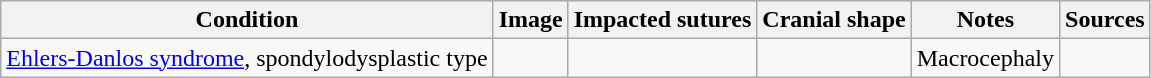<table class="wikitable sortable">
<tr>
<th>Condition</th>
<th>Image</th>
<th>Impacted sutures</th>
<th>Cranial shape</th>
<th>Notes</th>
<th>Sources</th>
</tr>
<tr>
<td><a href='#'>Ehlers-Danlos syndrome</a>, spondylodysplastic type</td>
<td></td>
<td></td>
<td></td>
<td>Macrocephaly</td>
<td></td>
</tr>
</table>
